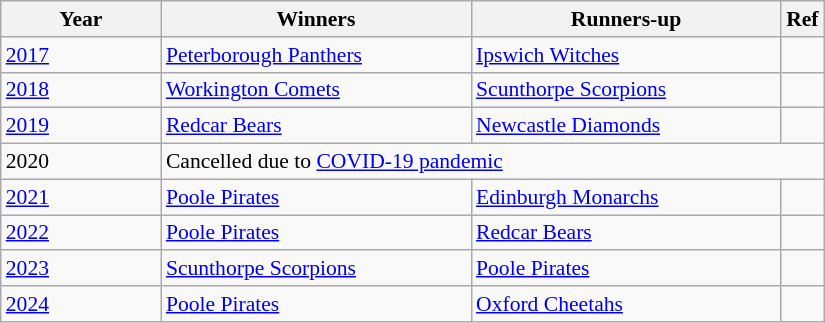<table class="wikitable" style="font-size: 90%">
<tr>
<th width=100>Year</th>
<th width=200>Winners</th>
<th width=200>Runners-up</th>
<th width=20>Ref</th>
</tr>
<tr>
<td><a href='#'>2017</a></td>
<td><a href='#'>Peterborough Panthers</a></td>
<td><a href='#'>Ipswich Witches</a></td>
<td></td>
</tr>
<tr>
<td align="left"><a href='#'>2018</a></td>
<td><a href='#'>Workington Comets</a></td>
<td><a href='#'>Scunthorpe Scorpions</a></td>
<td></td>
</tr>
<tr>
<td align="left"><a href='#'>2019</a></td>
<td><a href='#'>Redcar Bears</a></td>
<td><a href='#'>Newcastle Diamonds</a></td>
<td></td>
</tr>
<tr>
<td align="left">2020</td>
<td colspan=3>Cancelled due to <a href='#'>COVID-19 pandemic</a></td>
</tr>
<tr>
<td align="left"><a href='#'>2021</a></td>
<td><a href='#'>Poole Pirates</a></td>
<td><a href='#'>Edinburgh Monarchs</a></td>
<td></td>
</tr>
<tr>
<td align="left"><a href='#'>2022</a></td>
<td><a href='#'>Poole Pirates</a></td>
<td><a href='#'>Redcar Bears</a></td>
<td></td>
</tr>
<tr>
<td align="left"><a href='#'>2023</a></td>
<td><a href='#'>Scunthorpe Scorpions</a></td>
<td><a href='#'>Poole Pirates</a></td>
<td></td>
</tr>
<tr>
<td align="left"><a href='#'>2024</a></td>
<td><a href='#'>Poole Pirates</a></td>
<td><a href='#'>Oxford Cheetahs</a></td>
<td></td>
</tr>
</table>
